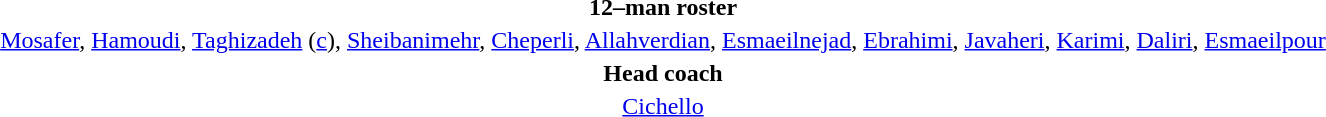<table style="text-align:center; margin-top:2em; margin-left:auto; margin-right:auto">
<tr>
<td><strong>12–man roster</strong></td>
</tr>
<tr>
<td><a href='#'>Mosafer</a>, <a href='#'>Hamoudi</a>, <a href='#'>Taghizadeh</a> (<a href='#'>c</a>), <a href='#'>Sheibanimehr</a>, <a href='#'>Cheperli</a>, <a href='#'>Allahverdian</a>, <a href='#'>Esmaeilnejad</a>, <a href='#'>Ebrahimi</a>, <a href='#'>Javaheri</a>, <a href='#'>Karimi</a>, <a href='#'>Daliri</a>, <a href='#'>Esmaeilpour</a></td>
</tr>
<tr>
<td><strong>Head coach</strong></td>
</tr>
<tr>
<td><a href='#'>Cichello</a></td>
</tr>
</table>
